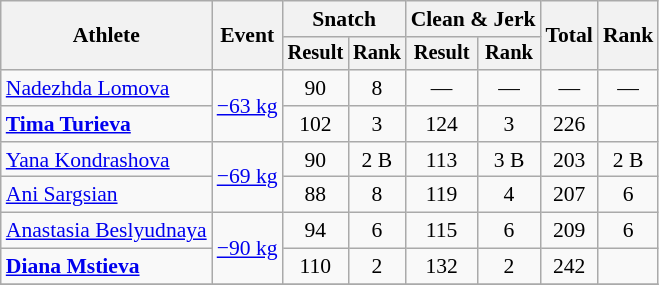<table class="wikitable" style="text-align:center; font-size:90%">
<tr>
<th rowspan=2>Athlete</th>
<th rowspan=2>Event</th>
<th colspan=2>Snatch</th>
<th colspan=2>Clean & Jerk</th>
<th rowspan=2>Total</th>
<th rowspan=2>Rank</th>
</tr>
<tr style="font-size:95%">
<th>Result</th>
<th>Rank</th>
<th>Result</th>
<th>Rank</th>
</tr>
<tr>
<td align=left><a href='#'>Nadezhda Lomova</a></td>
<td align=left rowspan=2><a href='#'>−63 kg</a></td>
<td>90</td>
<td>8</td>
<td>—</td>
<td>—</td>
<td>—</td>
<td>—</td>
</tr>
<tr>
<td align=left><strong><a href='#'>Tima Turieva</a></strong></td>
<td>102</td>
<td>3</td>
<td>124</td>
<td>3</td>
<td>226</td>
<td></td>
</tr>
<tr>
<td align=left><a href='#'>Yana Kondrashova</a></td>
<td align=left rowspan=2><a href='#'>−69 kg</a></td>
<td>90</td>
<td>2 B</td>
<td>113</td>
<td>3 B</td>
<td>203</td>
<td>2 B</td>
</tr>
<tr>
<td align=left><a href='#'>Ani Sargsian</a></td>
<td>88</td>
<td>8</td>
<td>119</td>
<td>4</td>
<td>207</td>
<td>6</td>
</tr>
<tr>
<td align=left><a href='#'>Anastasia Beslyudnaya</a></td>
<td align=left rowspan=2><a href='#'>−90 kg</a></td>
<td>94</td>
<td>6</td>
<td>115</td>
<td>6</td>
<td>209</td>
<td>6</td>
</tr>
<tr>
<td align=left><strong><a href='#'>Diana Mstieva</a></strong></td>
<td>110</td>
<td>2</td>
<td>132</td>
<td>2</td>
<td>242</td>
<td></td>
</tr>
<tr>
</tr>
</table>
